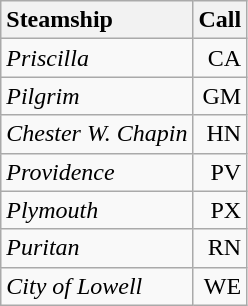<table class="wikitable sortable">
<tr>
<th style="text-align:left;">Steamship</th>
<th style="text-align:left;">Call</th>
</tr>
<tr>
<td><em>Priscilla</em></td>
<td style="text-align:right;">CA</td>
</tr>
<tr>
<td><em>Pilgrim</em></td>
<td style="text-align:right;">GM</td>
</tr>
<tr>
<td><em>Chester W. Chapin</em></td>
<td style="text-align:right;">HN</td>
</tr>
<tr>
<td><em>Providence</em></td>
<td style="text-align:right;">PV</td>
</tr>
<tr>
<td><em>Plymouth</em></td>
<td style="text-align:right;">PX</td>
</tr>
<tr>
<td><em>Puritan</em></td>
<td style="text-align:right;">RN</td>
</tr>
<tr>
<td><em>City of Lowell</em></td>
<td style="text-align:right;">WE</td>
</tr>
</table>
